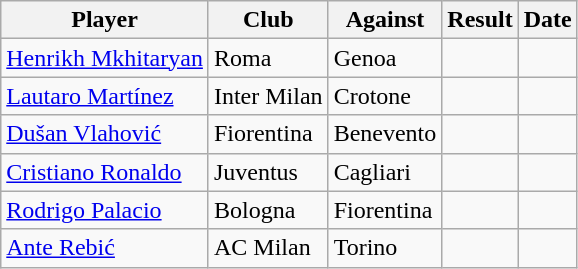<table class="wikitable sortable">
<tr>
<th>Player</th>
<th>Club</th>
<th>Against</th>
<th style="text-align:center;">Result</th>
<th>Date</th>
</tr>
<tr>
<td> <a href='#'>Henrikh Mkhitaryan</a></td>
<td>Roma</td>
<td>Genoa</td>
<td style="text-align:center;"> </td>
<td></td>
</tr>
<tr>
<td> <a href='#'>Lautaro Martínez</a></td>
<td>Inter Milan</td>
<td>Crotone</td>
<td style="text-align:center;"> </td>
<td></td>
</tr>
<tr>
<td> <a href='#'>Dušan Vlahović</a></td>
<td>Fiorentina</td>
<td>Benevento</td>
<td style="text-align:center;"> </td>
<td></td>
</tr>
<tr>
<td> <a href='#'>Cristiano Ronaldo</a></td>
<td>Juventus</td>
<td>Cagliari</td>
<td style="text-align:center;"> </td>
<td></td>
</tr>
<tr>
<td> <a href='#'>Rodrigo Palacio</a></td>
<td>Bologna</td>
<td>Fiorentina</td>
<td style="text-align:center;"> </td>
<td></td>
</tr>
<tr>
<td> <a href='#'>Ante Rebić</a></td>
<td>AC Milan</td>
<td>Torino</td>
<td style="text-align:center;"></td>
<td></td>
</tr>
</table>
